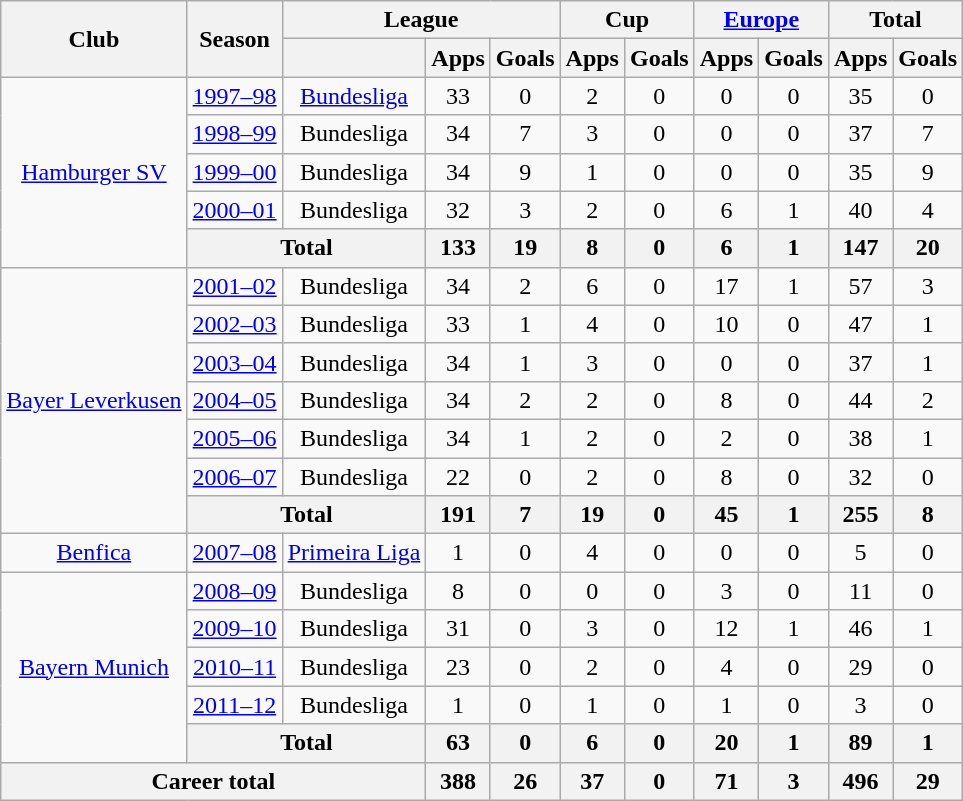<table class="wikitable" style="text-align:center">
<tr>
<th rowspan="2">Club</th>
<th rowspan="2">Season</th>
<th colspan="3">League</th>
<th colspan="2">Cup</th>
<th colspan="2"><a href='#'>Europe</a></th>
<th colspan="2">Total</th>
</tr>
<tr>
<th></th>
<th>Apps</th>
<th>Goals</th>
<th>Apps</th>
<th>Goals</th>
<th>Apps</th>
<th>Goals</th>
<th>Apps</th>
<th>Goals</th>
</tr>
<tr>
<td rowspan="5"><a href='#'>Hamburger SV</a></td>
<td><a href='#'>1997–98</a></td>
<td><a href='#'>Bundesliga</a></td>
<td>33</td>
<td>0</td>
<td>2</td>
<td>0</td>
<td>0</td>
<td>0</td>
<td>35</td>
<td>0</td>
</tr>
<tr>
<td><a href='#'>1998–99</a></td>
<td>Bundesliga</td>
<td>34</td>
<td>7</td>
<td>3</td>
<td>0</td>
<td>0</td>
<td>0</td>
<td>37</td>
<td>7</td>
</tr>
<tr>
<td><a href='#'>1999–00</a></td>
<td>Bundesliga</td>
<td>34</td>
<td>9</td>
<td>1</td>
<td>0</td>
<td>0</td>
<td>0</td>
<td>35</td>
<td>9</td>
</tr>
<tr>
<td><a href='#'>2000–01</a></td>
<td>Bundesliga</td>
<td>32</td>
<td>3</td>
<td>2</td>
<td>0</td>
<td>6</td>
<td>1</td>
<td>40</td>
<td>4</td>
</tr>
<tr>
<th colspan="2">Total</th>
<th>133</th>
<th>19</th>
<th>8</th>
<th>0</th>
<th>6</th>
<th>1</th>
<th>147</th>
<th>20</th>
</tr>
<tr>
<td rowspan="7"><a href='#'>Bayer Leverkusen</a></td>
<td><a href='#'>2001–02</a></td>
<td>Bundesliga</td>
<td>34</td>
<td>2</td>
<td>6</td>
<td>0</td>
<td>17</td>
<td>1</td>
<td>57</td>
<td>3</td>
</tr>
<tr>
<td><a href='#'>2002–03</a></td>
<td>Bundesliga</td>
<td>33</td>
<td>1</td>
<td>4</td>
<td>0</td>
<td>10</td>
<td>0</td>
<td>47</td>
<td>1</td>
</tr>
<tr>
<td><a href='#'>2003–04</a></td>
<td>Bundesliga</td>
<td>34</td>
<td>1</td>
<td>3</td>
<td>0</td>
<td>0</td>
<td>0</td>
<td>37</td>
<td>1</td>
</tr>
<tr>
<td><a href='#'>2004–05</a></td>
<td>Bundesliga</td>
<td>34</td>
<td>2</td>
<td>2</td>
<td>0</td>
<td>8</td>
<td>0</td>
<td>44</td>
<td>2</td>
</tr>
<tr>
<td><a href='#'>2005–06</a></td>
<td>Bundesliga</td>
<td>34</td>
<td>1</td>
<td>2</td>
<td>0</td>
<td>2</td>
<td>0</td>
<td>38</td>
<td>1</td>
</tr>
<tr>
<td><a href='#'>2006–07</a></td>
<td>Bundesliga</td>
<td>22</td>
<td>0</td>
<td>2</td>
<td>0</td>
<td>8</td>
<td>0</td>
<td>32</td>
<td>0</td>
</tr>
<tr>
<th colspan="2">Total</th>
<th>191</th>
<th>7</th>
<th>19</th>
<th>0</th>
<th>45</th>
<th>1</th>
<th>255</th>
<th>8</th>
</tr>
<tr>
<td><a href='#'>Benfica</a></td>
<td><a href='#'>2007–08</a></td>
<td><a href='#'>Primeira Liga</a></td>
<td>1</td>
<td>0</td>
<td>4</td>
<td>0</td>
<td>0</td>
<td>0</td>
<td>5</td>
<td>0</td>
</tr>
<tr>
<td rowspan="5"><a href='#'>Bayern Munich</a></td>
<td><a href='#'>2008–09</a></td>
<td>Bundesliga</td>
<td>8</td>
<td>0</td>
<td>0</td>
<td>0</td>
<td>3</td>
<td>0</td>
<td>11</td>
<td>0</td>
</tr>
<tr>
<td><a href='#'>2009–10</a></td>
<td>Bundesliga</td>
<td>31</td>
<td>0</td>
<td>3</td>
<td>0</td>
<td>12</td>
<td>1</td>
<td>46</td>
<td>1</td>
</tr>
<tr>
<td><a href='#'>2010–11</a></td>
<td>Bundesliga</td>
<td>23</td>
<td>0</td>
<td>2</td>
<td>0</td>
<td>4</td>
<td>0</td>
<td>29</td>
<td>0</td>
</tr>
<tr>
<td><a href='#'>2011–12</a></td>
<td>Bundesliga</td>
<td>1</td>
<td>0</td>
<td>1</td>
<td>0</td>
<td>1</td>
<td>0</td>
<td>3</td>
<td>0</td>
</tr>
<tr>
<th colspan="2">Total</th>
<th>63</th>
<th>0</th>
<th>6</th>
<th>0</th>
<th>20</th>
<th>1</th>
<th>89</th>
<th>1</th>
</tr>
<tr>
<th colspan="3">Career total</th>
<th>388</th>
<th>26</th>
<th>37</th>
<th>0</th>
<th>71</th>
<th>3</th>
<th>496</th>
<th>29</th>
</tr>
</table>
